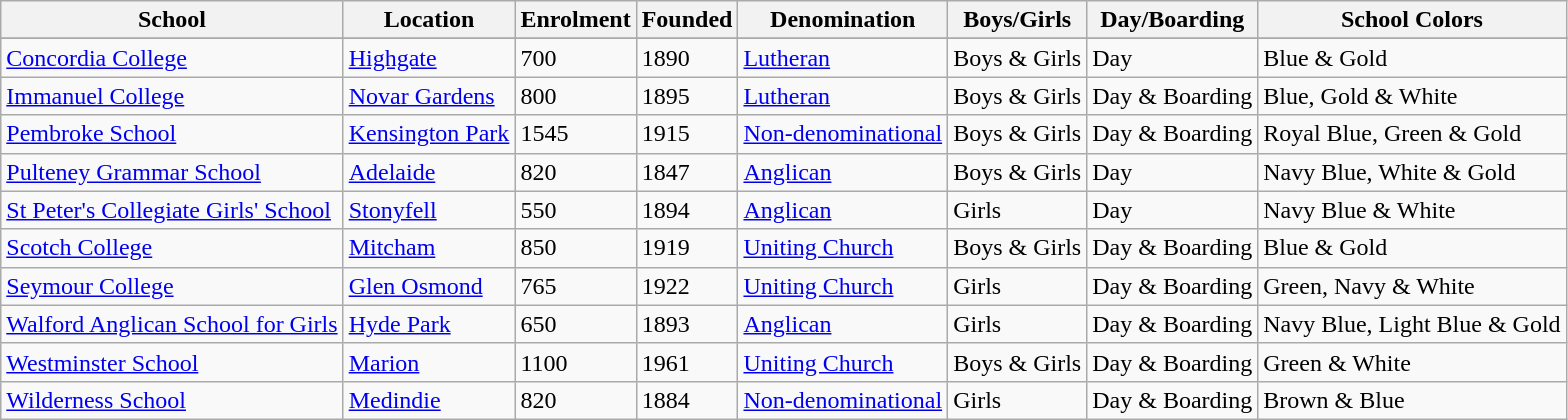<table class="wikitable">
<tr>
<th>School</th>
<th>Location</th>
<th>Enrolment</th>
<th>Founded</th>
<th>Denomination</th>
<th>Boys/Girls</th>
<th>Day/Boarding</th>
<th>School Colors</th>
</tr>
<tr>
</tr>
<tr>
<td><a href='#'>Concordia College</a></td>
<td><a href='#'>Highgate</a></td>
<td>700</td>
<td>1890</td>
<td><a href='#'>Lutheran</a></td>
<td>Boys & Girls</td>
<td>Day</td>
<td>Blue & Gold</td>
</tr>
<tr>
<td><a href='#'>Immanuel College</a></td>
<td><a href='#'>Novar Gardens</a></td>
<td>800</td>
<td>1895</td>
<td><a href='#'>Lutheran</a></td>
<td>Boys & Girls</td>
<td>Day & Boarding</td>
<td>Blue, Gold & White</td>
</tr>
<tr>
<td><a href='#'>Pembroke School</a></td>
<td><a href='#'>Kensington Park</a></td>
<td>1545</td>
<td>1915</td>
<td><a href='#'>Non-denominational</a></td>
<td>Boys & Girls</td>
<td>Day & Boarding</td>
<td>Royal Blue, Green & Gold</td>
</tr>
<tr>
<td><a href='#'>Pulteney Grammar School</a></td>
<td><a href='#'>Adelaide</a></td>
<td>820</td>
<td>1847</td>
<td><a href='#'>Anglican</a></td>
<td>Boys & Girls</td>
<td>Day</td>
<td>Navy Blue, White & Gold</td>
</tr>
<tr>
<td><a href='#'>St Peter's Collegiate Girls' School</a></td>
<td><a href='#'>Stonyfell</a></td>
<td>550</td>
<td>1894</td>
<td><a href='#'>Anglican</a></td>
<td>Girls</td>
<td>Day</td>
<td>Navy Blue & White</td>
</tr>
<tr>
<td><a href='#'>Scotch College</a></td>
<td><a href='#'>Mitcham</a></td>
<td>850</td>
<td>1919</td>
<td><a href='#'>Uniting Church</a></td>
<td>Boys & Girls</td>
<td>Day & Boarding</td>
<td>Blue & Gold</td>
</tr>
<tr>
<td><a href='#'>Seymour College</a></td>
<td><a href='#'>Glen Osmond</a></td>
<td>765</td>
<td>1922</td>
<td><a href='#'>Uniting Church</a></td>
<td>Girls</td>
<td>Day & Boarding</td>
<td>Green, Navy & White</td>
</tr>
<tr>
<td><a href='#'>Walford Anglican School for Girls</a></td>
<td><a href='#'>Hyde Park</a></td>
<td>650</td>
<td>1893</td>
<td><a href='#'>Anglican</a></td>
<td>Girls</td>
<td>Day & Boarding</td>
<td>Navy Blue, Light Blue & Gold</td>
</tr>
<tr>
<td><a href='#'>Westminster School</a></td>
<td><a href='#'>Marion</a></td>
<td>1100</td>
<td>1961</td>
<td><a href='#'>Uniting Church</a></td>
<td>Boys & Girls</td>
<td>Day & Boarding</td>
<td>Green & White</td>
</tr>
<tr>
<td><a href='#'>Wilderness School</a></td>
<td><a href='#'>Medindie</a></td>
<td>820</td>
<td>1884</td>
<td><a href='#'>Non-denominational</a></td>
<td>Girls</td>
<td>Day & Boarding</td>
<td>Brown & Blue</td>
</tr>
</table>
